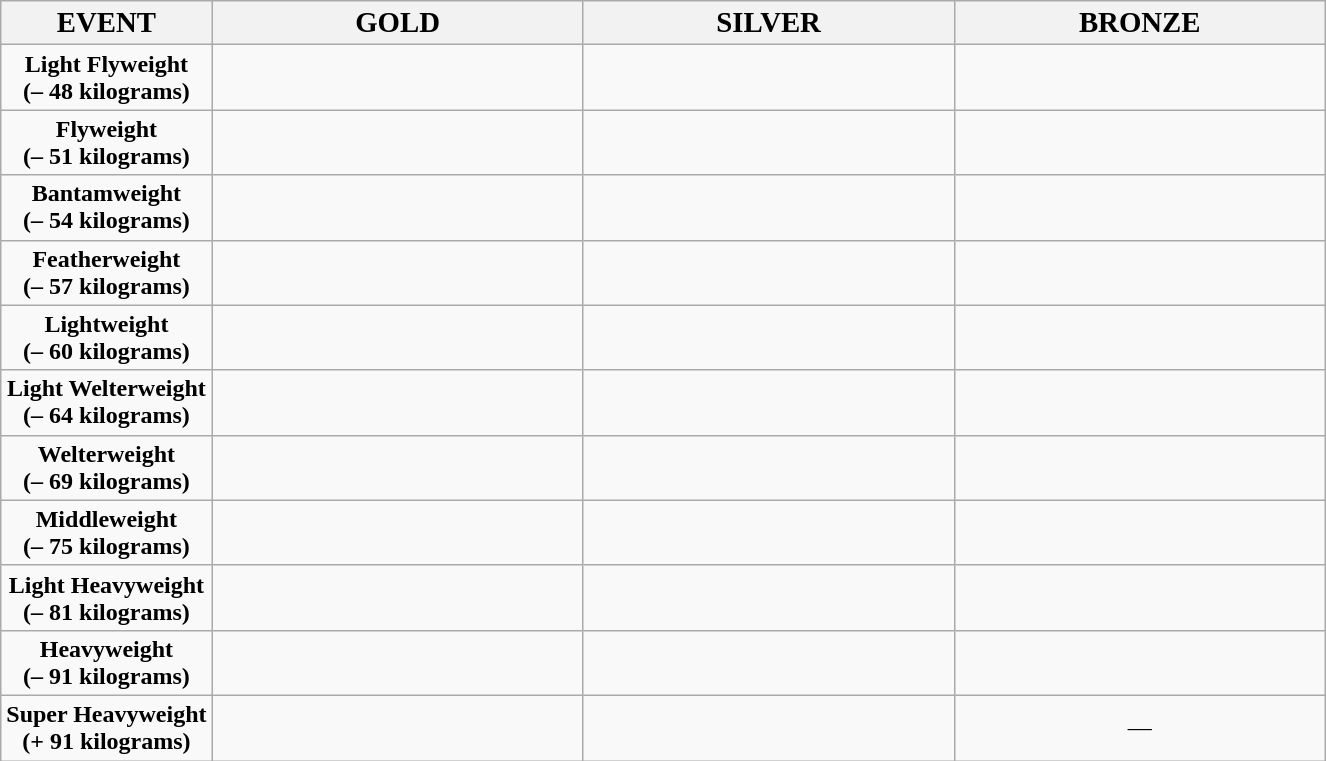<table class=wikitable>
<tr>
<th><big> EVENT</big></th>
<th bgcolor="gold" style="width: 15em"> <big> GOLD</big></th>
<th bgcolor="silver" style="width: 15em"> <big> SILVER</big></th>
<th bgcolor="cc9966" style="width: 15em"> <big> BRONZE</big></th>
</tr>
<tr align="center">
<td><strong>Light Flyweight<br>(– 48 kilograms)</strong></td>
<td></td>
<td></td>
<td><br></td>
</tr>
<tr align="center">
<td><strong>Flyweight<br>(– 51 kilograms)</strong></td>
<td></td>
<td></td>
<td><br></td>
</tr>
<tr align="center">
<td><strong>Bantamweight<br>(– 54 kilograms)</strong></td>
<td></td>
<td></td>
<td><br></td>
</tr>
<tr align="center">
<td><strong>Featherweight<br>(– 57 kilograms)</strong></td>
<td></td>
<td></td>
<td><br></td>
</tr>
<tr align="center">
<td><strong>Lightweight<br>(– 60 kilograms)</strong></td>
<td></td>
<td></td>
<td><br></td>
</tr>
<tr align="center">
<td><strong>Light Welterweight<br>(– 64 kilograms)</strong></td>
<td></td>
<td></td>
<td><br></td>
</tr>
<tr align="center">
<td><strong>Welterweight<br>(– 69 kilograms)</strong></td>
<td></td>
<td></td>
<td><br></td>
</tr>
<tr align="center">
<td><strong>Middleweight<br>(– 75 kilograms)</strong></td>
<td></td>
<td></td>
<td><br></td>
</tr>
<tr align="center">
<td><strong>Light Heavyweight<br>(– 81 kilograms)</strong></td>
<td></td>
<td></td>
<td><br></td>
</tr>
<tr align="center">
<td><strong>Heavyweight<br>(– 91 kilograms)</strong></td>
<td></td>
<td></td>
<td><br></td>
</tr>
<tr align="center">
<td><strong>Super Heavyweight<br>(+ 91 kilograms)</strong></td>
<td></td>
<td></td>
<td>—</td>
</tr>
</table>
